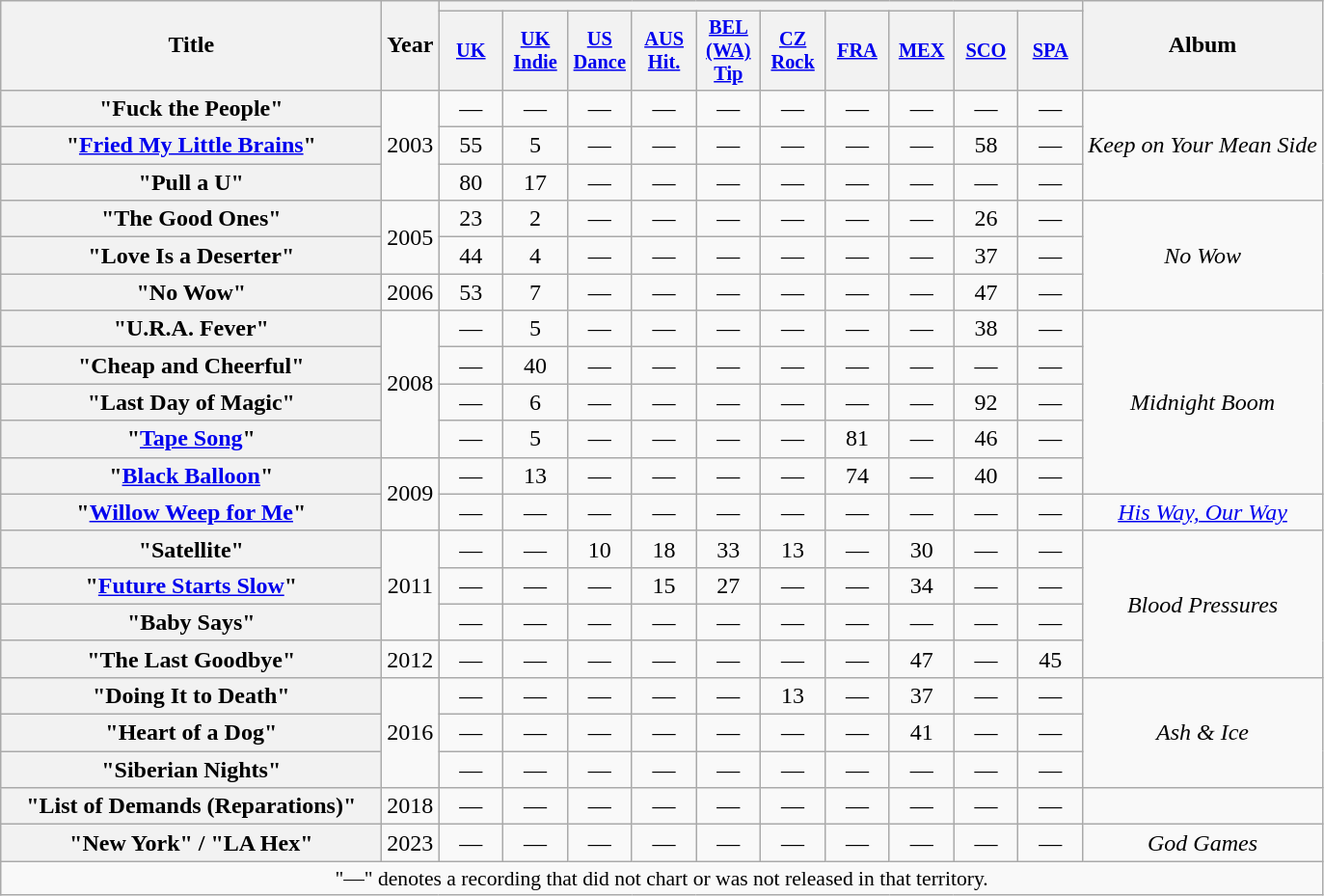<table class="wikitable plainrowheaders" style="text-align:center;" border="1">
<tr>
<th scope="col" style="width:16em;" rowspan="2">Title</th>
<th scope="col" rowspan="2">Year</th>
<th scope="col" colspan="10"></th>
<th scope="col" rowspan="2">Album</th>
</tr>
<tr>
<th scope="col" style="width:2.8em;font-size:85%;"><a href='#'>UK</a><br></th>
<th scope="col" style="width:2.8em;font-size:85%;"><a href='#'>UK<br>Indie</a> <br></th>
<th scope="col" style="width:2.8em;font-size:85%;"><a href='#'>US<br>Dance</a><br></th>
<th scope="col" style="width:2.8em;font-size:85%;"><a href='#'>AUS<br>Hit.</a><br></th>
<th scope="col" style="width:2.8em;font-size:85%;"><a href='#'>BEL<br>(WA)<br>Tip</a><br></th>
<th scope="col" style="width:2.8em;font-size:85%;"><a href='#'>CZ<br>Rock</a><br></th>
<th scope="col" style="width:2.8em;font-size:85%;"><a href='#'>FRA</a><br></th>
<th scope="col" style="width:2.8em;font-size:85%;"><a href='#'>MEX</a><br></th>
<th scope="col" style="width:2.8em;font-size:85%;"><a href='#'>SCO</a><br></th>
<th scope="col" style="width:2.8em;font-size:85%;"><a href='#'>SPA</a><br></th>
</tr>
<tr>
<th scope="row">"Fuck the People"</th>
<td rowspan="3">2003</td>
<td>—</td>
<td>—</td>
<td>—</td>
<td>—</td>
<td>—</td>
<td>—</td>
<td>—</td>
<td>—</td>
<td>—</td>
<td>—</td>
<td rowspan="3"><em>Keep on Your Mean Side</em></td>
</tr>
<tr>
<th scope="row">"<a href='#'>Fried My Little Brains</a>"</th>
<td>55</td>
<td>5</td>
<td>—</td>
<td>—</td>
<td>—</td>
<td>—</td>
<td>—</td>
<td>—</td>
<td>58</td>
<td>—</td>
</tr>
<tr>
<th scope="row">"Pull a U"</th>
<td>80</td>
<td>17</td>
<td>—</td>
<td>—</td>
<td>—</td>
<td>—</td>
<td>—</td>
<td>—</td>
<td>—</td>
<td>—</td>
</tr>
<tr>
<th scope="row">"The Good Ones"</th>
<td rowspan="2">2005</td>
<td>23</td>
<td>2</td>
<td>—</td>
<td>—</td>
<td>—</td>
<td>—</td>
<td>—</td>
<td>—</td>
<td>26</td>
<td>—</td>
<td rowspan="3"><em>No Wow</em></td>
</tr>
<tr>
<th scope="row">"Love Is a Deserter"</th>
<td>44</td>
<td>4</td>
<td>—</td>
<td>—</td>
<td>—</td>
<td>—</td>
<td>—</td>
<td>—</td>
<td>37</td>
<td>—</td>
</tr>
<tr>
<th scope="row">"No Wow"</th>
<td>2006</td>
<td>53</td>
<td>7</td>
<td>—</td>
<td>—</td>
<td>—</td>
<td>—</td>
<td>—</td>
<td>—</td>
<td>47</td>
<td>—</td>
</tr>
<tr>
<th scope="row">"U.R.A. Fever"</th>
<td rowspan="4">2008</td>
<td>—</td>
<td>5</td>
<td>—</td>
<td>—</td>
<td>—</td>
<td>—</td>
<td>—</td>
<td>—</td>
<td>38</td>
<td>—</td>
<td rowspan="5"><em>Midnight Boom</em></td>
</tr>
<tr>
<th scope="row">"Cheap and Cheerful"</th>
<td>—</td>
<td>40</td>
<td>—</td>
<td>—</td>
<td>—</td>
<td>—</td>
<td>—</td>
<td>—</td>
<td>—</td>
<td>—</td>
</tr>
<tr>
<th scope="row">"Last Day of Magic"</th>
<td>—</td>
<td>6</td>
<td>—</td>
<td>—</td>
<td>—</td>
<td>—</td>
<td>—</td>
<td>—</td>
<td>92</td>
<td>—</td>
</tr>
<tr>
<th scope="row">"<a href='#'>Tape Song</a>"</th>
<td>—</td>
<td>5</td>
<td>—</td>
<td>—</td>
<td>—</td>
<td>—</td>
<td>81</td>
<td>—</td>
<td>46</td>
<td>—</td>
</tr>
<tr>
<th scope="row">"<a href='#'>Black Balloon</a>"</th>
<td rowspan="2">2009</td>
<td>—</td>
<td>13</td>
<td>—</td>
<td>—</td>
<td>—</td>
<td>—</td>
<td>74</td>
<td>—</td>
<td>40</td>
<td>—</td>
</tr>
<tr>
<th scope="row">"<a href='#'>Willow Weep for Me</a>"</th>
<td>—</td>
<td>—</td>
<td>—</td>
<td>—</td>
<td>—</td>
<td>—</td>
<td>—</td>
<td>—</td>
<td>—</td>
<td>—</td>
<td><em><a href='#'>His Way, Our Way</a></em></td>
</tr>
<tr>
<th scope="row">"Satellite"</th>
<td rowspan="3">2011</td>
<td>—</td>
<td>—</td>
<td>10</td>
<td>18</td>
<td>33</td>
<td>13</td>
<td>—</td>
<td>30</td>
<td>—</td>
<td>—</td>
<td rowspan="4"><em>Blood Pressures</em></td>
</tr>
<tr>
<th scope="row">"<a href='#'>Future Starts Slow</a>"</th>
<td>—</td>
<td>—</td>
<td>—</td>
<td>15</td>
<td>27</td>
<td>—</td>
<td>—</td>
<td>34</td>
<td>—</td>
<td>—</td>
</tr>
<tr>
<th scope="row">"Baby Says"</th>
<td>—</td>
<td>—</td>
<td>—</td>
<td>—</td>
<td>—</td>
<td>—</td>
<td>—</td>
<td>—</td>
<td>—</td>
<td>—</td>
</tr>
<tr>
<th scope="row">"The Last Goodbye"</th>
<td>2012</td>
<td>—</td>
<td>—</td>
<td>—</td>
<td>—</td>
<td>—</td>
<td>—</td>
<td>—</td>
<td>47</td>
<td>—</td>
<td>45</td>
</tr>
<tr>
<th scope="row">"Doing It to Death"</th>
<td rowspan="3">2016</td>
<td>—</td>
<td>—</td>
<td>—</td>
<td>—</td>
<td>—</td>
<td>13</td>
<td>—</td>
<td>37</td>
<td>—</td>
<td>—</td>
<td rowspan="3"><em>Ash & Ice</em></td>
</tr>
<tr>
<th scope="row">"Heart of a Dog"</th>
<td>—</td>
<td>—</td>
<td>—</td>
<td>—</td>
<td>—</td>
<td>—</td>
<td>—</td>
<td>41</td>
<td>—</td>
<td>—</td>
</tr>
<tr>
<th scope="row">"Siberian Nights"</th>
<td>—</td>
<td>—</td>
<td>—</td>
<td>—</td>
<td>—</td>
<td>—</td>
<td>—</td>
<td>—</td>
<td>—</td>
<td>—</td>
</tr>
<tr>
<th scope="row">"List of Demands (Reparations)"</th>
<td>2018</td>
<td>—</td>
<td>—</td>
<td>—</td>
<td>—</td>
<td>—</td>
<td>—</td>
<td>—</td>
<td>—</td>
<td>—</td>
<td>—</td>
<td></td>
</tr>
<tr>
<th scope="row">"New York" / "LA Hex"</th>
<td>2023</td>
<td>—</td>
<td>—</td>
<td>—</td>
<td>—</td>
<td>—</td>
<td>—</td>
<td>—</td>
<td>—</td>
<td>—</td>
<td>—</td>
<td><em>God Games</em></td>
</tr>
<tr>
<td colspan="14" style="font-size:90%">"—" denotes a recording that did not chart or was not released in that territory.</td>
</tr>
</table>
